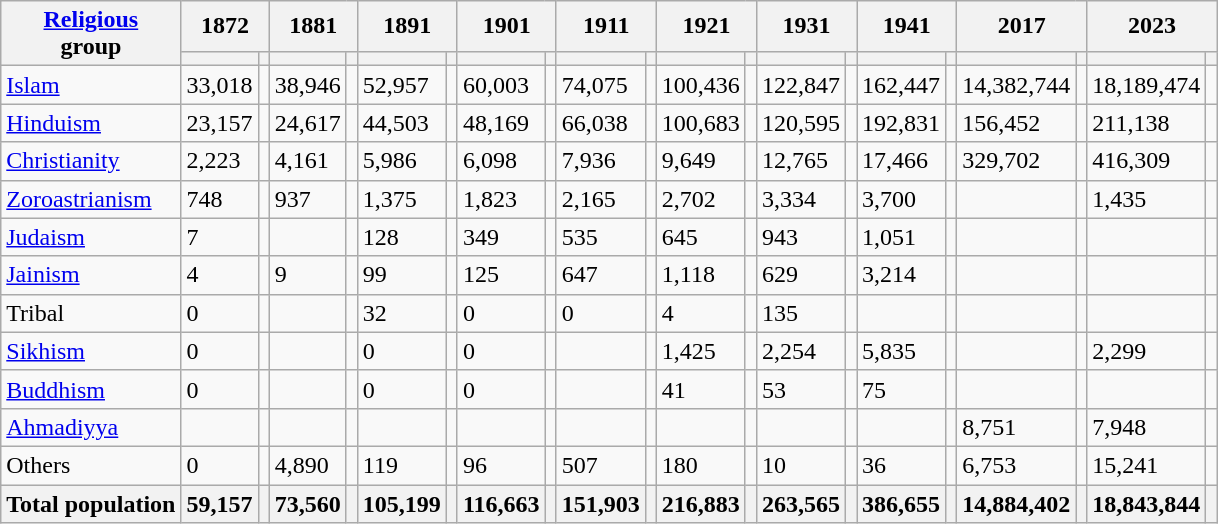<table class="wikitable sortable">
<tr>
<th rowspan="2"><a href='#'>Religious</a><br>group</th>
<th colspan="2">1872</th>
<th colspan="2">1881</th>
<th colspan="2">1891</th>
<th colspan="2">1901</th>
<th colspan="2">1911</th>
<th colspan="2">1921</th>
<th colspan="2">1931</th>
<th colspan="2">1941</th>
<th colspan="2">2017</th>
<th colspan="2">2023</th>
</tr>
<tr>
<th><a href='#'></a></th>
<th></th>
<th></th>
<th></th>
<th></th>
<th></th>
<th></th>
<th></th>
<th></th>
<th></th>
<th></th>
<th></th>
<th></th>
<th></th>
<th></th>
<th></th>
<th></th>
<th></th>
<th></th>
<th></th>
</tr>
<tr>
<td><a href='#'>Islam</a> </td>
<td>33,018</td>
<td></td>
<td>38,946</td>
<td></td>
<td>52,957</td>
<td></td>
<td>60,003</td>
<td></td>
<td>74,075</td>
<td></td>
<td>100,436</td>
<td></td>
<td>122,847</td>
<td></td>
<td>162,447</td>
<td></td>
<td>14,382,744</td>
<td></td>
<td>18,189,474</td>
<td></td>
</tr>
<tr>
<td><a href='#'>Hinduism</a> </td>
<td>23,157</td>
<td></td>
<td>24,617</td>
<td></td>
<td>44,503</td>
<td></td>
<td>48,169</td>
<td></td>
<td>66,038</td>
<td></td>
<td>100,683</td>
<td></td>
<td>120,595</td>
<td></td>
<td>192,831</td>
<td></td>
<td>156,452</td>
<td></td>
<td>211,138</td>
<td></td>
</tr>
<tr>
<td><a href='#'>Christianity</a> </td>
<td>2,223</td>
<td></td>
<td>4,161</td>
<td></td>
<td>5,986</td>
<td></td>
<td>6,098</td>
<td></td>
<td>7,936</td>
<td></td>
<td>9,649</td>
<td></td>
<td>12,765</td>
<td></td>
<td>17,466</td>
<td></td>
<td>329,702</td>
<td></td>
<td>416,309</td>
<td></td>
</tr>
<tr>
<td><a href='#'>Zoroastrianism</a> </td>
<td>748</td>
<td></td>
<td>937</td>
<td></td>
<td>1,375</td>
<td></td>
<td>1,823</td>
<td></td>
<td>2,165</td>
<td></td>
<td>2,702</td>
<td></td>
<td>3,334</td>
<td></td>
<td>3,700</td>
<td></td>
<td></td>
<td></td>
<td>1,435</td>
<td></td>
</tr>
<tr>
<td><a href='#'>Judaism</a> </td>
<td>7</td>
<td></td>
<td></td>
<td></td>
<td>128</td>
<td></td>
<td>349</td>
<td></td>
<td>535</td>
<td></td>
<td>645</td>
<td></td>
<td>943</td>
<td></td>
<td>1,051</td>
<td></td>
<td></td>
<td></td>
<td></td>
<td></td>
</tr>
<tr>
<td><a href='#'>Jainism</a> </td>
<td>4</td>
<td></td>
<td>9</td>
<td></td>
<td>99</td>
<td></td>
<td>125</td>
<td></td>
<td>647</td>
<td></td>
<td>1,118</td>
<td></td>
<td>629</td>
<td></td>
<td>3,214</td>
<td></td>
<td></td>
<td></td>
<td></td>
<td></td>
</tr>
<tr>
<td>Tribal</td>
<td>0</td>
<td></td>
<td></td>
<td></td>
<td>32</td>
<td></td>
<td>0</td>
<td></td>
<td>0</td>
<td></td>
<td>4</td>
<td></td>
<td>135</td>
<td></td>
<td></td>
<td></td>
<td></td>
<td></td>
<td></td>
<td></td>
</tr>
<tr>
<td><a href='#'>Sikhism</a> </td>
<td>0</td>
<td></td>
<td></td>
<td></td>
<td>0</td>
<td></td>
<td>0</td>
<td></td>
<td></td>
<td></td>
<td>1,425</td>
<td></td>
<td>2,254</td>
<td></td>
<td>5,835</td>
<td></td>
<td></td>
<td></td>
<td>2,299</td>
<td></td>
</tr>
<tr>
<td><a href='#'>Buddhism</a> </td>
<td>0</td>
<td></td>
<td></td>
<td></td>
<td>0</td>
<td></td>
<td>0</td>
<td></td>
<td></td>
<td></td>
<td>41</td>
<td></td>
<td>53</td>
<td></td>
<td>75</td>
<td></td>
<td></td>
<td></td>
<td></td>
<td></td>
</tr>
<tr>
<td><a href='#'>Ahmadiyya</a> </td>
<td></td>
<td></td>
<td></td>
<td></td>
<td></td>
<td></td>
<td></td>
<td></td>
<td></td>
<td></td>
<td></td>
<td></td>
<td></td>
<td></td>
<td></td>
<td></td>
<td>8,751</td>
<td></td>
<td>7,948</td>
<td></td>
</tr>
<tr>
<td>Others</td>
<td>0</td>
<td></td>
<td>4,890</td>
<td></td>
<td>119</td>
<td></td>
<td>96</td>
<td></td>
<td>507</td>
<td></td>
<td>180</td>
<td></td>
<td>10</td>
<td></td>
<td>36</td>
<td></td>
<td>6,753</td>
<td></td>
<td>15,241</td>
<td></td>
</tr>
<tr>
<th>Total population</th>
<th>59,157</th>
<th></th>
<th>73,560</th>
<th></th>
<th>105,199</th>
<th></th>
<th>116,663</th>
<th></th>
<th>151,903</th>
<th></th>
<th>216,883</th>
<th></th>
<th>263,565</th>
<th></th>
<th>386,655</th>
<th></th>
<th>14,884,402</th>
<th></th>
<th>18,843,844</th>
<th></th>
</tr>
</table>
